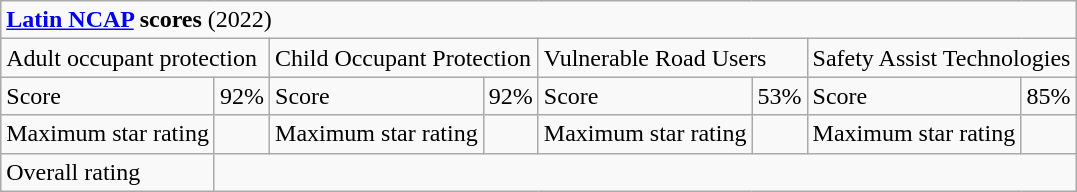<table class="wikitable">
<tr>
<td colspan="8"><strong><a href='#'>Latin NCAP</a> scores</strong> (2022)</td>
</tr>
<tr>
<td colspan="2">Adult occupant protection</td>
<td colspan="2">Child Occupant Protection</td>
<td colspan="2">Vulnerable Road Users</td>
<td colspan="2">Safety Assist Technologies</td>
</tr>
<tr>
<td>Score</td>
<td>92%</td>
<td>Score</td>
<td>92%</td>
<td>Score</td>
<td>53%</td>
<td>Score</td>
<td>85%</td>
</tr>
<tr>
<td>Maximum star rating</td>
<td></td>
<td>Maximum star rating</td>
<td></td>
<td>Maximum star rating</td>
<td></td>
<td>Maximum star rating</td>
<td></td>
</tr>
<tr>
<td>Overall rating</td>
<td colspan="7"></td>
</tr>
</table>
